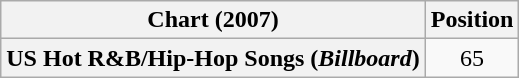<table class="wikitable plainrowheaders" style="text-align:center">
<tr>
<th scope="col">Chart (2007)</th>
<th scope="col">Position</th>
</tr>
<tr>
<th scope="row">US Hot R&B/Hip-Hop Songs (<em>Billboard</em>)</th>
<td>65</td>
</tr>
</table>
